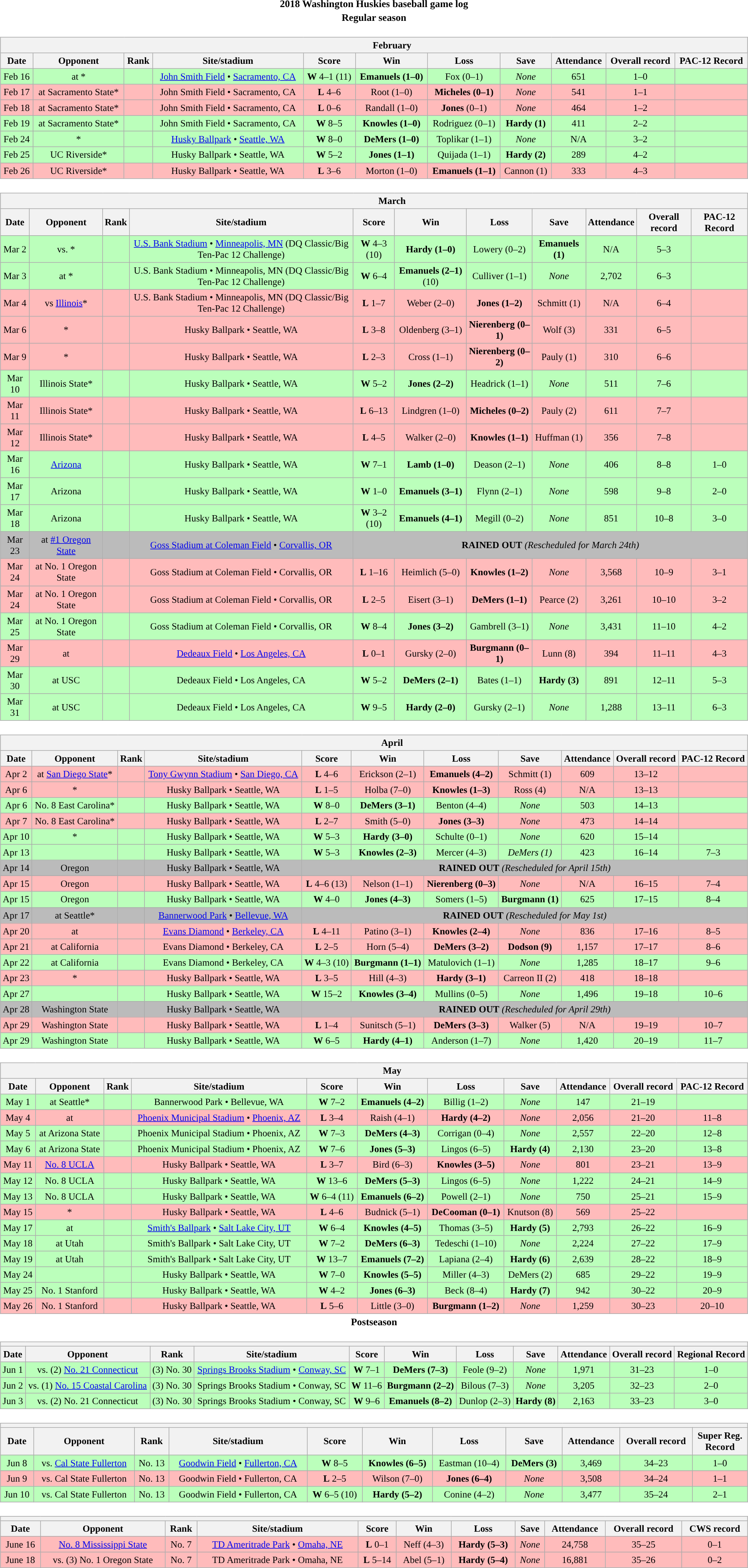<table class="toccolours" width=95% style="margin:1.5em auto; text-align:center;">
<tr>
<th colspan=2>2018 Washington Huskies baseball game log</th>
</tr>
<tr>
<th colspan=2>Regular season</th>
</tr>
<tr valign="top">
<td><br><table class="wikitable collapsible collapsed" style="margin:auto; font-size:95%; width:100%">
<tr>
<th colspan=11 style="padding-left:4em;">February</th>
</tr>
<tr>
<th>Date</th>
<th>Opponent</th>
<th>Rank</th>
<th>Site/stadium</th>
<th>Score</th>
<th>Win</th>
<th>Loss</th>
<th>Save</th>
<th>Attendance</th>
<th>Overall record</th>
<th>PAC-12 Record</th>
</tr>
<tr bgcolor=bbffbb>
<td>Feb 16</td>
<td>at *</td>
<td></td>
<td><a href='#'>John Smith Field</a> • <a href='#'>Sacramento, CA</a></td>
<td><strong>W</strong> 4–1 (11)</td>
<td><strong>Emanuels (1–0)</strong></td>
<td>Fox (0–1)</td>
<td><em>None</em></td>
<td>651</td>
<td>1–0</td>
<td></td>
</tr>
<tr bgcolor=ffbbbb>
<td>Feb 17</td>
<td>at Sacramento State*</td>
<td></td>
<td>John Smith Field • Sacramento, CA</td>
<td><strong>L</strong> 4–6</td>
<td>Root (1–0)</td>
<td><strong>Micheles (0–1)</strong></td>
<td><em>None</em></td>
<td>541</td>
<td>1–1</td>
<td></td>
</tr>
<tr bgcolor=ffbbbb>
<td>Feb 18</td>
<td>at Sacramento State*</td>
<td></td>
<td>John Smith Field • Sacramento, CA</td>
<td><strong>L</strong> 0–6</td>
<td>Randall (1–0)</td>
<td><strong>Jones</strong> (0–1)</td>
<td><em>None</em></td>
<td>464</td>
<td>1–2</td>
<td></td>
</tr>
<tr bgcolor=bbffbb>
<td>Feb 19</td>
<td>at Sacramento State*</td>
<td></td>
<td>John Smith Field • Sacramento, CA</td>
<td><strong>W</strong> 8–5</td>
<td><strong>Knowles (1–0)</strong></td>
<td>Rodriguez (0–1)</td>
<td><strong>Hardy (1)</strong></td>
<td>411</td>
<td>2–2</td>
<td></td>
</tr>
<tr bgcolor=bbffbb>
<td>Feb 24</td>
<td>*</td>
<td></td>
<td><a href='#'>Husky Ballpark</a> • <a href='#'>Seattle, WA</a></td>
<td><strong>W</strong> 8–0</td>
<td><strong>DeMers (1–0)</strong></td>
<td>Toplikar (1–1)</td>
<td><em>None</em></td>
<td>N/A</td>
<td>3–2</td>
<td></td>
</tr>
<tr bgcolor=bbffbb>
<td>Feb 25</td>
<td>UC Riverside*</td>
<td></td>
<td>Husky Ballpark • Seattle, WA</td>
<td><strong>W</strong> 5–2</td>
<td><strong>Jones (1–1)</strong></td>
<td>Quijada (1–1)</td>
<td><strong>Hardy (2)</strong></td>
<td>289</td>
<td>4–2</td>
<td></td>
</tr>
<tr bgcolor=ffbbbb>
<td>Feb 26</td>
<td>UC Riverside*</td>
<td></td>
<td>Husky Ballpark • Seattle, WA</td>
<td><strong>L</strong> 3–6</td>
<td>Morton (1–0)</td>
<td><strong>Emanuels (1–1)</strong></td>
<td>Cannon (1)</td>
<td>333</td>
<td>4–3</td>
<td></td>
</tr>
</table>
</td>
</tr>
<tr>
<td><br><table class="wikitable collapsible collapsed" style="margin:auto; font-size:95%; width:100%">
<tr>
<th colspan=11 style="padding-left:4em;">March</th>
</tr>
<tr>
<th>Date</th>
<th>Opponent</th>
<th>Rank</th>
<th>Site/stadium</th>
<th>Score</th>
<th>Win</th>
<th>Loss</th>
<th>Save</th>
<th>Attendance</th>
<th>Overall record</th>
<th>PAC-12 Record</th>
</tr>
<tr bgcolor=bbffbb>
<td>Mar 2</td>
<td>vs. *</td>
<td></td>
<td><a href='#'>U.S. Bank Stadium</a> • <a href='#'>Minneapolis, MN</a> (DQ Classic/Big Ten-Pac 12 Challenge)</td>
<td><strong>W</strong> 4–3 (10)</td>
<td><strong>Hardy (1–0)</strong></td>
<td>Lowery (0–2)</td>
<td><strong>Emanuels (1)</strong></td>
<td>N/A</td>
<td>5–3</td>
<td></td>
</tr>
<tr bgcolor=bbffbb>
<td>Mar 3</td>
<td>at *</td>
<td></td>
<td>U.S. Bank Stadium • Minneapolis, MN (DQ Classic/Big Ten-Pac 12 Challenge)</td>
<td><strong>W</strong> 6–4</td>
<td><strong>Emanuels (2–1)</strong> (10)</td>
<td>Culliver (1–1)</td>
<td><em>None</em></td>
<td>2,702</td>
<td>6–3</td>
<td></td>
</tr>
<tr bgcolor=ffbbbb>
<td>Mar 4</td>
<td>vs <a href='#'>Illinois</a>*</td>
<td></td>
<td>U.S. Bank Stadium • Minneapolis, MN (DQ Classic/Big Ten-Pac 12 Challenge)</td>
<td><strong>L</strong> 1–7</td>
<td>Weber (2–0)</td>
<td><strong>Jones (1–2)</strong></td>
<td>Schmitt (1)</td>
<td>N/A</td>
<td>6–4</td>
<td></td>
</tr>
<tr bgcolor=ffbbbb>
<td>Mar 6</td>
<td>*</td>
<td></td>
<td>Husky Ballpark • Seattle, WA</td>
<td><strong>L</strong> 3–8</td>
<td>Oldenberg (3–1)</td>
<td><strong>Nierenberg (0–1)</strong></td>
<td>Wolf (3)</td>
<td>331</td>
<td>6–5</td>
<td></td>
</tr>
<tr bgcolor=ffbbbb>
<td>Mar 9</td>
<td>*</td>
<td></td>
<td>Husky Ballpark • Seattle, WA</td>
<td><strong>L</strong> 2–3</td>
<td>Cross (1–1)</td>
<td><strong>Nierenberg (0–2)</strong></td>
<td>Pauly (1)</td>
<td>310</td>
<td>6–6</td>
<td></td>
</tr>
<tr bgcolor=bbffbb>
<td>Mar 10</td>
<td>Illinois State*</td>
<td></td>
<td>Husky Ballpark • Seattle, WA</td>
<td><strong>W</strong> 5–2</td>
<td><strong>Jones (2–2)</strong></td>
<td>Headrick (1–1)</td>
<td><em>None</em></td>
<td>511</td>
<td>7–6</td>
<td></td>
</tr>
<tr bgcolor=ffbbbb>
<td>Mar 11</td>
<td>Illinois State*</td>
<td></td>
<td>Husky Ballpark • Seattle, WA</td>
<td><strong>L</strong> 6–13</td>
<td>Lindgren (1–0)</td>
<td><strong>Micheles (0–2)</strong></td>
<td>Pauly (2)</td>
<td>611</td>
<td>7–7</td>
<td></td>
</tr>
<tr bgcolor=ffbbbb>
<td>Mar 12</td>
<td>Illinois State*</td>
<td></td>
<td>Husky Ballpark • Seattle, WA</td>
<td><strong>L</strong> 4–5</td>
<td>Walker (2–0)</td>
<td><strong>Knowles (1–1)</strong></td>
<td>Huffman (1)</td>
<td>356</td>
<td>7–8</td>
<td></td>
</tr>
<tr bgcolor=bbffbb>
<td>Mar 16</td>
<td><a href='#'>Arizona</a></td>
<td></td>
<td>Husky Ballpark • Seattle, WA</td>
<td><strong>W</strong> 7–1</td>
<td><strong>Lamb (1–0)</strong></td>
<td>Deason (2–1)</td>
<td><em>None</em></td>
<td>406</td>
<td>8–8</td>
<td>1–0</td>
</tr>
<tr bgcolor=bbffbb>
<td>Mar 17</td>
<td>Arizona</td>
<td></td>
<td>Husky Ballpark • Seattle, WA</td>
<td><strong>W</strong> 1–0</td>
<td><strong>Emanuels (3–1)</strong></td>
<td>Flynn (2–1)</td>
<td><em>None</em></td>
<td>598</td>
<td>9–8</td>
<td>2–0</td>
</tr>
<tr bgcolor=bbffbb>
<td>Mar 18</td>
<td>Arizona</td>
<td></td>
<td>Husky Ballpark • Seattle, WA</td>
<td><strong>W</strong> 3–2 (10)</td>
<td><strong>Emanuels (4–1)</strong></td>
<td>Megill (0–2)</td>
<td><em>None</em></td>
<td>851</td>
<td>10–8</td>
<td>3–0</td>
</tr>
<tr bgcolor=bbbbbb>
<td>Mar 23</td>
<td>at <a href='#'>#1 Oregon State</a></td>
<td></td>
<td><a href='#'>Goss Stadium at Coleman Field</a> • <a href='#'>Corvallis, OR</a></td>
<td colspan=7><strong>RAINED OUT</strong> <em>(Rescheduled for March 24th)</em></td>
</tr>
<tr bgcolor=ffbbbb>
<td>Mar 24</td>
<td>at No. 1 Oregon State</td>
<td></td>
<td>Goss Stadium at Coleman Field • Corvallis, OR</td>
<td><strong>L</strong> 1–16</td>
<td>Heimlich (5–0)</td>
<td><strong>Knowles (1–2)</strong></td>
<td><em>None</em></td>
<td>3,568</td>
<td>10–9</td>
<td>3–1</td>
</tr>
<tr bgcolor=ffbbbb>
<td>Mar 24</td>
<td>at No. 1 Oregon State</td>
<td></td>
<td>Goss Stadium at Coleman Field • Corvallis, OR</td>
<td><strong>L</strong> 2–5</td>
<td>Eisert (3–1)</td>
<td><strong>DeMers (1–1)</strong></td>
<td>Pearce (2)</td>
<td>3,261</td>
<td>10–10</td>
<td>3–2</td>
</tr>
<tr bgcolor=bbffbb>
<td>Mar 25</td>
<td>at No. 1 Oregon State</td>
<td></td>
<td>Goss Stadium at Coleman Field • Corvallis, OR</td>
<td><strong>W</strong> 8–4</td>
<td><strong>Jones (3–2)</strong></td>
<td>Gambrell (3–1)</td>
<td><em>None</em></td>
<td>3,431</td>
<td>11–10</td>
<td>4–2</td>
</tr>
<tr bgcolor=ffbbbb>
<td>Mar 29</td>
<td>at </td>
<td></td>
<td><a href='#'>Dedeaux Field</a> • <a href='#'>Los Angeles, CA</a></td>
<td><strong>L</strong> 0–1</td>
<td>Gursky (2–0)</td>
<td><strong>Burgmann (0–1)</strong></td>
<td>Lunn (8)</td>
<td>394</td>
<td>11–11</td>
<td>4–3</td>
</tr>
<tr bgcolor=bbffbb>
<td>Mar 30</td>
<td>at USC</td>
<td></td>
<td>Dedeaux Field • Los Angeles, CA</td>
<td><strong>W</strong> 5–2</td>
<td><strong>DeMers (2–1)</strong></td>
<td>Bates (1–1)</td>
<td><strong>Hardy (3)</strong></td>
<td>891</td>
<td>12–11</td>
<td>5–3</td>
</tr>
<tr bgcolor=bbffbb>
<td>Mar 31</td>
<td>at USC</td>
<td></td>
<td>Dedeaux Field • Los Angeles, CA</td>
<td><strong>W</strong> 9–5</td>
<td><strong>Hardy (2–0)</strong></td>
<td>Gursky (2–1)</td>
<td><em>None</em></td>
<td>1,288</td>
<td>13–11</td>
<td>6–3</td>
</tr>
</table>
</td>
</tr>
<tr>
<td><br><table class="wikitable collapsible collapsed" style="margin:auto; font-size:95%; width:100%">
<tr>
<th colspan=11 style="padding-left:4em;">April</th>
</tr>
<tr>
<th>Date</th>
<th>Opponent</th>
<th>Rank</th>
<th>Site/stadium</th>
<th>Score</th>
<th>Win</th>
<th>Loss</th>
<th>Save</th>
<th>Attendance</th>
<th>Overall record</th>
<th>PAC-12 Record</th>
</tr>
<tr bgcolor=ffbbbb>
<td>Apr 2</td>
<td>at <a href='#'>San Diego State</a>*</td>
<td></td>
<td><a href='#'>Tony Gwynn Stadium</a> • <a href='#'>San Diego, CA</a></td>
<td><strong>L</strong> 4–6</td>
<td>Erickson (2–1)</td>
<td><strong>Emanuels (4–2)</strong></td>
<td>Schmitt (1)</td>
<td>609</td>
<td>13–12</td>
<td></td>
</tr>
<tr bgcolor=ffbbbb>
<td>Apr 6</td>
<td>*</td>
<td></td>
<td>Husky Ballpark • Seattle, WA</td>
<td><strong>L</strong> 1–5</td>
<td>Holba (7–0)</td>
<td><strong>Knowles (1–3)</strong></td>
<td>Ross (4)</td>
<td>N/A</td>
<td>13–13</td>
<td></td>
</tr>
<tr bgcolor=bbffbb>
<td>Apr 6</td>
<td>No. 8 East Carolina*</td>
<td></td>
<td>Husky Ballpark • Seattle, WA</td>
<td><strong>W</strong> 8–0</td>
<td><strong>DeMers (3–1)</strong></td>
<td>Benton (4–4)</td>
<td><em>None</em></td>
<td>503</td>
<td>14–13</td>
<td></td>
</tr>
<tr bgcolor=ffbbbb>
<td>Apr 7</td>
<td>No. 8 East Carolina*</td>
<td></td>
<td>Husky Ballpark • Seattle, WA</td>
<td><strong>L</strong> 2–7</td>
<td>Smith (5–0)</td>
<td><strong>Jones (3–3)</strong></td>
<td><em>None</em></td>
<td>473</td>
<td>14–14</td>
<td></td>
</tr>
<tr bgcolor=bbffbb>
<td>Apr 10</td>
<td>*</td>
<td></td>
<td>Husky Ballpark • Seattle, WA</td>
<td><strong>W</strong> 5–3</td>
<td><strong>Hardy (3–0)</strong></td>
<td>Schulte (0–1)</td>
<td><em>None</em></td>
<td>620</td>
<td>15–14</td>
<td></td>
</tr>
<tr bgcolor=bbffbb>
<td>Apr 13</td>
<td></td>
<td></td>
<td>Husky Ballpark • Seattle, WA</td>
<td><strong>W</strong> 5–3</td>
<td><strong>Knowles (2–3)</strong></td>
<td>Mercer (4–3)</td>
<td><em>DeMers (1)</em></td>
<td>423</td>
<td>16–14</td>
<td>7–3</td>
</tr>
<tr bgcolor=bbbbbb>
<td>Apr 14</td>
<td>Oregon</td>
<td></td>
<td>Husky Ballpark • Seattle, WA</td>
<td colspan=7><strong>RAINED OUT</strong> <em>(Rescheduled for April 15th)</em></td>
</tr>
<tr bgcolor=ffbbbb>
<td>Apr 15</td>
<td>Oregon</td>
<td></td>
<td>Husky Ballpark • Seattle, WA</td>
<td><strong>L</strong> 4–6 (13)</td>
<td>Nelson (1–1)</td>
<td><strong>Nierenberg (0–3)</strong></td>
<td><em>None</em></td>
<td>N/A</td>
<td>16–15</td>
<td>7–4</td>
</tr>
<tr bgcolor=bbffbb>
<td>Apr 15</td>
<td>Oregon</td>
<td></td>
<td>Husky Ballpark • Seattle, WA</td>
<td><strong>W</strong> 4–0</td>
<td><strong>Jones (4–3)</strong></td>
<td>Somers (1–5)</td>
<td><strong>Burgmann (1)</strong></td>
<td>625</td>
<td>17–15</td>
<td>8–4</td>
</tr>
<tr bgcolor=bbbbbb>
<td>Apr 17</td>
<td>at Seattle*</td>
<td></td>
<td><a href='#'>Bannerwood Park</a> • <a href='#'>Bellevue, WA</a></td>
<td colspan=7><strong>RAINED OUT</strong> <em>(Rescheduled for May 1st)</em></td>
</tr>
<tr bgcolor=ffbbbb>
<td>Apr 20</td>
<td>at </td>
<td></td>
<td><a href='#'>Evans Diamond</a> • <a href='#'>Berkeley, CA</a></td>
<td><strong>L</strong> 4–11</td>
<td>Patino (3–1)</td>
<td><strong>Knowles (2–4)</strong></td>
<td><em>None</em></td>
<td>836</td>
<td>17–16</td>
<td>8–5</td>
</tr>
<tr bgcolor=ffbbbb>
<td>Apr 21</td>
<td>at California</td>
<td></td>
<td>Evans Diamond • Berkeley, CA</td>
<td><strong>L</strong> 2–5</td>
<td>Horn (5–4)</td>
<td><strong>DeMers (3–2)</strong></td>
<td><strong>Dodson (9)</strong></td>
<td>1,157</td>
<td>17–17</td>
<td>8–6</td>
</tr>
<tr bgcolor=bbffbb>
<td>Apr 22</td>
<td>at California</td>
<td></td>
<td>Evans Diamond • Berkeley, CA</td>
<td><strong>W</strong> 4–3 (10)</td>
<td><strong>Burgmann (1–1)</strong></td>
<td>Matulovich (1–1)</td>
<td><em>None</em></td>
<td>1,285</td>
<td>18–17</td>
<td>9–6</td>
</tr>
<tr bgcolor=ffbbbb>
<td>Apr 23</td>
<td>*</td>
<td></td>
<td>Husky Ballpark • Seattle, WA</td>
<td><strong>L</strong> 3–5</td>
<td>Hill (4–3)</td>
<td><strong>Hardy (3–1)</strong></td>
<td>Carreon II (2)</td>
<td>418</td>
<td>18–18</td>
<td></td>
</tr>
<tr bgcolor=bbffbb>
<td>Apr 27</td>
<td></td>
<td></td>
<td>Husky Ballpark • Seattle, WA</td>
<td><strong>W</strong> 15–2</td>
<td><strong>Knowles (3–4)</strong></td>
<td>Mullins (0–5)</td>
<td><em>None</em></td>
<td>1,496</td>
<td>19–18</td>
<td>10–6</td>
</tr>
<tr bgcolor=bbbbbb>
<td>Apr 28</td>
<td>Washington State</td>
<td></td>
<td>Husky Ballpark • Seattle, WA</td>
<td colspan=7><strong>RAINED OUT</strong> <em>(Rescheduled for April 29th)</em></td>
</tr>
<tr bgcolor=ffbbbb>
<td>Apr 29</td>
<td>Washington State</td>
<td></td>
<td>Husky Ballpark • Seattle, WA</td>
<td><strong>L</strong> 1–4</td>
<td>Sunitsch (5–1)</td>
<td><strong>DeMers (3–3)</strong></td>
<td>Walker (5)</td>
<td>N/A</td>
<td>19–19</td>
<td>10–7</td>
</tr>
<tr bgcolor=bbffbb>
<td>Apr 29</td>
<td>Washington State</td>
<td></td>
<td>Husky Ballpark • Seattle, WA</td>
<td><strong>W</strong> 6–5</td>
<td><strong>Hardy (4–1)</strong></td>
<td>Anderson (1–7)</td>
<td><em>None</em></td>
<td>1,420</td>
<td>20–19</td>
<td>11–7</td>
</tr>
</table>
</td>
</tr>
<tr>
<td><br><table class="wikitable collapsible collapsed" style="margin:auto; font-size:95%; width:100%">
<tr>
<th colspan=11 style="padding-left:4em;">May</th>
</tr>
<tr>
<th>Date</th>
<th>Opponent</th>
<th>Rank</th>
<th>Site/stadium</th>
<th>Score</th>
<th>Win</th>
<th>Loss</th>
<th>Save</th>
<th>Attendance</th>
<th>Overall record</th>
<th>PAC-12 Record</th>
</tr>
<tr bgcolor=bbffbb>
<td>May 1</td>
<td>at Seattle*</td>
<td></td>
<td>Bannerwood Park • Bellevue, WA</td>
<td><strong>W</strong> 7–2</td>
<td><strong>Emanuels (4–2)</strong></td>
<td>Billig (1–2)</td>
<td><em>None</em></td>
<td>147</td>
<td>21–19</td>
<td></td>
</tr>
<tr bgcolor=ffbbbb>
<td>May 4</td>
<td>at </td>
<td></td>
<td><a href='#'>Phoenix Municipal Stadium</a> • <a href='#'>Phoenix, AZ</a></td>
<td><strong>L</strong> 3–4</td>
<td>Raish (4–1)</td>
<td><strong>Hardy (4–2)</strong></td>
<td><em>None</em></td>
<td>2,056</td>
<td>21–20</td>
<td>11–8</td>
</tr>
<tr bgcolor=bbffbb>
<td>May 5</td>
<td>at Arizona State</td>
<td></td>
<td>Phoenix Municipal Stadium • Phoenix, AZ</td>
<td><strong>W</strong> 7–3</td>
<td><strong>DeMers (4–3)</strong></td>
<td>Corrigan (0–4)</td>
<td><em>None</em></td>
<td>2,557</td>
<td>22–20</td>
<td>12–8</td>
</tr>
<tr bgcolor=bbffbb>
<td>May 6</td>
<td>at Arizona State</td>
<td></td>
<td>Phoenix Municipal Stadium • Phoenix, AZ</td>
<td><strong>W</strong> 7–6</td>
<td><strong>Jones (5–3)</strong></td>
<td>Lingos (6–5)</td>
<td><strong>Hardy (4)</strong></td>
<td>2,130</td>
<td>23–20</td>
<td>13–8</td>
</tr>
<tr bgcolor=ffbbbb>
<td>May 11</td>
<td><a href='#'>No. 8 UCLA</a></td>
<td></td>
<td>Husky Ballpark • Seattle, WA</td>
<td><strong>L</strong> 3–7</td>
<td>Bird (6–3)</td>
<td><strong>Knowles (3–5)</strong></td>
<td><em>None</em></td>
<td>801</td>
<td>23–21</td>
<td>13–9</td>
</tr>
<tr bgcolor=bbffbb>
<td>May 12</td>
<td>No. 8 UCLA</td>
<td></td>
<td>Husky Ballpark • Seattle, WA</td>
<td><strong>W</strong> 13–6</td>
<td><strong>DeMers (5–3)</strong></td>
<td>Lingos (6–5)</td>
<td><em>None</em></td>
<td>1,222</td>
<td>24–21</td>
<td>14–9</td>
</tr>
<tr bgcolor=bbffbb>
<td>May 13</td>
<td>No. 8 UCLA</td>
<td></td>
<td>Husky Ballpark • Seattle, WA</td>
<td><strong>W</strong> 6–4 (11)</td>
<td><strong>Emanuels (6–2)</strong></td>
<td>Powell (2–1)</td>
<td><em>None</em></td>
<td>750</td>
<td>25–21</td>
<td>15–9</td>
</tr>
<tr bgcolor=ffbbbb>
<td>May 15</td>
<td>*</td>
<td></td>
<td>Husky Ballpark • Seattle, WA</td>
<td><strong>L</strong> 4–6</td>
<td>Budnick (5–1)</td>
<td><strong>DeCooman (0–1)</strong></td>
<td>Knutson (8)</td>
<td>569</td>
<td>25–22</td>
<td></td>
</tr>
<tr bgcolor=bbffbb>
<td>May 17</td>
<td>at </td>
<td></td>
<td><a href='#'>Smith's Ballpark</a> • <a href='#'>Salt Lake City, UT</a></td>
<td><strong>W</strong> 6–4</td>
<td><strong>Knowles (4–5)</strong></td>
<td>Thomas (3–5)</td>
<td><strong>Hardy (5)</strong></td>
<td>2,793</td>
<td>26–22</td>
<td>16–9</td>
</tr>
<tr bgcolor=bbffbb>
<td>May 18</td>
<td>at Utah</td>
<td></td>
<td>Smith's Ballpark • Salt Lake City, UT</td>
<td><strong>W</strong> 7–2</td>
<td><strong>DeMers (6–3)</strong></td>
<td>Tedeschi (1–10)</td>
<td><em>None</em></td>
<td>2,224</td>
<td>27–22</td>
<td>17–9</td>
</tr>
<tr bgcolor=bbffbb>
<td>May 19</td>
<td>at Utah</td>
<td></td>
<td>Smith's Ballpark • Salt Lake City, UT</td>
<td><strong>W</strong> 13–7</td>
<td><strong>Emanuels (7–2)</strong></td>
<td>Lapiana (2–4)</td>
<td><strong>Hardy (6)</strong></td>
<td>2,639</td>
<td>28–22</td>
<td>18–9</td>
</tr>
<tr bgcolor=bbffbb>
<td>May 24</td>
<td></td>
<td></td>
<td>Husky Ballpark • Seattle, WA</td>
<td><strong>W</strong> 7–0</td>
<td><strong>Knowles (5–5)</strong></td>
<td>Miller (4–3)</td>
<td>DeMers (2)</td>
<td>685</td>
<td>29–22</td>
<td>19–9</td>
</tr>
<tr bgcolor=bbffbb>
<td>May 25</td>
<td>No. 1 Stanford</td>
<td></td>
<td>Husky Ballpark • Seattle, WA</td>
<td><strong>W</strong> 4–2</td>
<td><strong>Jones (6–3)</strong></td>
<td>Beck (8–4)</td>
<td><strong>Hardy (7)</strong></td>
<td>942</td>
<td>30–22</td>
<td>20–9</td>
</tr>
<tr bgcolor=ffbbbb>
<td>May 26</td>
<td>No. 1 Stanford</td>
<td></td>
<td>Husky Ballpark • Seattle, WA</td>
<td><strong>L</strong> 5–6</td>
<td>Little (3–0)</td>
<td><strong>Burgmann (1–2)</strong></td>
<td><em>None</em></td>
<td>1,259</td>
<td>30–23</td>
<td>20–10</td>
</tr>
</table>
</td>
</tr>
<tr>
<th colspan=2>Postseason</th>
</tr>
<tr valign="top">
<td><br><table class="wikitable collapsible collapsed" style="margin:auto; font-size:95%; width:100%">
<tr>
<th colspan=11 style="padding-left:4em;"><a href='#'></a></th>
</tr>
<tr>
<th>Date</th>
<th>Opponent</th>
<th>Rank</th>
<th>Site/stadium</th>
<th>Score</th>
<th>Win</th>
<th>Loss</th>
<th>Save</th>
<th>Attendance</th>
<th>Overall record</th>
<th>Regional Record</th>
</tr>
<tr bgcolor=bbffbb>
<td>Jun 1</td>
<td>vs. (2) <a href='#'>No. 21 Connecticut</a></td>
<td>(3) No. 30</td>
<td><a href='#'>Springs Brooks Stadium</a> • <a href='#'>Conway, SC</a></td>
<td><strong>W</strong> 7–1</td>
<td><strong>DeMers (7–3)</strong></td>
<td>Feole (9–2)</td>
<td><em>None</em></td>
<td>1,971</td>
<td>31–23</td>
<td>1–0</td>
</tr>
<tr bgcolor=bbffbb>
<td>Jun 2</td>
<td>vs. (1) <a href='#'>No. 15 Coastal Carolina</a></td>
<td>(3) No. 30</td>
<td>Springs Brooks Stadium • Conway, SC</td>
<td><strong>W</strong> 11–6</td>
<td><strong>Burgmann (2–2)</strong></td>
<td>Bilous (7–3)</td>
<td><em>None</em></td>
<td>3,205</td>
<td>32–23</td>
<td>2–0</td>
</tr>
<tr bgcolor=bbffbb>
<td>Jun 3</td>
<td>vs. (2) No. 21 Connecticut</td>
<td>(3) No. 30</td>
<td>Springs Brooks Stadium • Conway, SC</td>
<td><strong>W</strong> 9–6</td>
<td><strong>Emanuels (8–2)</strong></td>
<td>Dunlop (2–3)</td>
<td><strong>Hardy (8)</strong></td>
<td>2,163</td>
<td>33–23</td>
<td>3–0</td>
</tr>
</table>
</td>
</tr>
<tr valign="top">
<td><br><table class="wikitable collapsible collapsed" style="margin:auto; font-size:95%; width:100%">
<tr>
<th colspan=11 style="padding-left:4em;"><a href='#'></a></th>
</tr>
<tr>
<th>Date</th>
<th>Opponent</th>
<th>Rank</th>
<th>Site/stadium</th>
<th>Score</th>
<th>Win</th>
<th>Loss</th>
<th>Save</th>
<th>Attendance</th>
<th>Overall record</th>
<th>Super Reg.<br>Record</th>
</tr>
<tr bgcolor=bbffbb>
<td>Jun 8</td>
<td>vs. <a href='#'>Cal State Fullerton</a></td>
<td>No. 13</td>
<td><a href='#'>Goodwin Field</a> • <a href='#'>Fullerton, CA</a></td>
<td><strong>W</strong> 8–5</td>
<td><strong>Knowles (6–5)</strong></td>
<td>Eastman (10–4)</td>
<td><strong>DeMers (3)</strong></td>
<td>3,469</td>
<td>34–23</td>
<td>1–0</td>
</tr>
<tr bgcolor=ffbbbb>
<td>Jun 9</td>
<td>vs. Cal State Fullerton</td>
<td>No. 13</td>
<td>Goodwin Field • Fullerton, CA</td>
<td><strong>L</strong> 2–5</td>
<td>Wilson (7–0)</td>
<td><strong>Jones (6–4)</strong></td>
<td><em>None</em></td>
<td>3,508</td>
<td>34–24</td>
<td>1–1</td>
</tr>
<tr bgcolor=bbffbb>
<td>Jun 10</td>
<td>vs. Cal State Fullerton</td>
<td>No. 13</td>
<td>Goodwin Field • Fullerton, CA</td>
<td><strong>W</strong> 6–5 (10)</td>
<td><strong>Hardy (5–2)</strong></td>
<td>Conine (4–2)</td>
<td><em>None</em></td>
<td>3,477</td>
<td>35–24</td>
<td>2–1</td>
</tr>
</table>
</td>
</tr>
<tr valign="top">
<td><br><table class="wikitable collapsible open" style="margin:auto; font-size:95%; width:100%">
<tr>
<th colspan=11 style="padding-left:4em;"><a href='#'></a></th>
</tr>
<tr>
<th>Date</th>
<th>Opponent</th>
<th>Rank</th>
<th>Site/stadium</th>
<th>Score</th>
<th>Win</th>
<th>Loss</th>
<th>Save</th>
<th>Attendance</th>
<th>Overall record</th>
<th>CWS record</th>
</tr>
<tr bgcolor=ffbbbb>
<td>June 16</td>
<td><a href='#'>No. 8 Mississippi State</a></td>
<td>No. 7</td>
<td><a href='#'>TD Ameritrade Park</a> • <a href='#'>Omaha, NE</a></td>
<td><strong>L</strong> 0–1</td>
<td>Neff (4–3)</td>
<td><strong>Hardy (5–3)</strong></td>
<td><em>None</em></td>
<td>24,758</td>
<td>35–25</td>
<td>0–1</td>
</tr>
<tr bgcolor=ffbbbb>
<td>June 18</td>
<td>vs. (3) No. 1 Oregon State</td>
<td>No. 7</td>
<td>TD Ameritrade Park • Omaha, NE</td>
<td><strong>L</strong> 5–14</td>
<td>Abel (5–1)</td>
<td><strong>Hardy (5–4)</strong></td>
<td><em>None</em></td>
<td>16,881</td>
<td>35–26</td>
<td>0–2</td>
</tr>
</table>
</td>
</tr>
</table>
